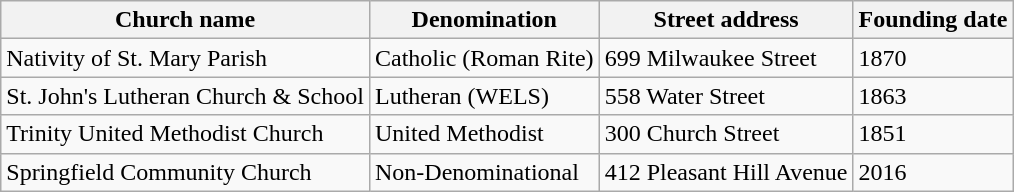<table class="wikitable">
<tr>
<th>Church name</th>
<th>Denomination</th>
<th>Street address</th>
<th>Founding date</th>
</tr>
<tr>
<td>Nativity of St. Mary Parish</td>
<td>Catholic (Roman Rite)</td>
<td>699 Milwaukee Street</td>
<td>1870</td>
</tr>
<tr>
<td>St. John's Lutheran Church & School</td>
<td>Lutheran (WELS)</td>
<td>558 Water Street</td>
<td>1863</td>
</tr>
<tr>
<td>Trinity United Methodist Church</td>
<td>United Methodist</td>
<td>300 Church Street</td>
<td>1851</td>
</tr>
<tr>
<td>Springfield Community Church</td>
<td>Non-Denominational</td>
<td>412 Pleasant Hill Avenue</td>
<td>2016</td>
</tr>
</table>
